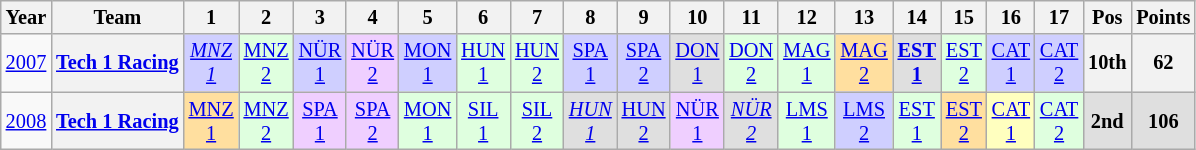<table class="wikitable" style="text-align:center; font-size:85%">
<tr>
<th>Year</th>
<th>Team</th>
<th>1</th>
<th>2</th>
<th>3</th>
<th>4</th>
<th>5</th>
<th>6</th>
<th>7</th>
<th>8</th>
<th>9</th>
<th>10</th>
<th>11</th>
<th>12</th>
<th>13</th>
<th>14</th>
<th>15</th>
<th>16</th>
<th>17</th>
<th>Pos</th>
<th>Points</th>
</tr>
<tr>
<td><a href='#'>2007</a></td>
<th nowrap><a href='#'>Tech 1 Racing</a></th>
<td style="background:#CFCFFF;"><em><a href='#'>MNZ<br>1</a></em><br></td>
<td style="background:#DFFFDF;"><a href='#'>MNZ<br>2</a><br></td>
<td style="background:#CFCFFF;"><a href='#'>NÜR<br>1</a><br></td>
<td style="background:#EFCFFF;"><a href='#'>NÜR<br>2</a><br></td>
<td style="background:#CFCFFF;"><a href='#'>MON<br>1</a><br></td>
<td style="background:#DFFFDF;"><a href='#'>HUN<br>1</a><br></td>
<td style="background:#DFFFDF;"><a href='#'>HUN<br>2</a><br></td>
<td style="background:#CFCFFF;"><a href='#'>SPA<br>1</a><br></td>
<td style="background:#CFCFFF;"><a href='#'>SPA<br>2</a><br></td>
<td style="background:#DFDFDF;"><a href='#'>DON<br>1</a><br></td>
<td style="background:#DFFFDF;"><a href='#'>DON<br>2</a><br></td>
<td style="background:#DFFFDF;"><a href='#'>MAG<br>1</a><br></td>
<td style="background:#FFDF9F;"><a href='#'>MAG<br>2</a><br></td>
<td style="background:#DFDFDF;"><strong><a href='#'>EST<br>1</a></strong><br></td>
<td style="background:#DFFFDF;"><a href='#'>EST<br>2</a><br></td>
<td style="background:#CFCFFF;"><a href='#'>CAT<br>1</a><br></td>
<td style="background:#CFCFFF;"><a href='#'>CAT<br>2</a><br></td>
<th>10th</th>
<th>62</th>
</tr>
<tr>
<td><a href='#'>2008</a></td>
<th nowrap><a href='#'>Tech 1 Racing</a></th>
<td style="background:#FFDF9F;"><a href='#'>MNZ<br>1</a><br></td>
<td style="background:#DFFFDF;"><a href='#'>MNZ<br>2</a><br></td>
<td style="background:#EFCFFF;"><a href='#'>SPA<br>1</a><br></td>
<td style="background:#EFCFFF;"><a href='#'>SPA<br>2</a><br></td>
<td style="background:#DFFFDF;"><a href='#'>MON<br>1</a><br></td>
<td style="background:#DFFFDF;"><a href='#'>SIL<br>1</a><br></td>
<td style="background:#DFFFDF;"><a href='#'>SIL<br>2</a><br></td>
<td style="background:#DFDFDF;"><em><a href='#'>HUN<br>1</a></em><br></td>
<td style="background:#DFDFDF;"><a href='#'>HUN<br>2</a><br></td>
<td style="background:#EFCFFF;"><a href='#'>NÜR<br>1</a><br></td>
<td style="background:#DFDFDF;"><em><a href='#'>NÜR<br>2</a></em><br></td>
<td style="background:#DFFFDF;"><a href='#'>LMS<br>1</a><br></td>
<td style="background:#CFCFFF;"><a href='#'>LMS<br>2</a><br></td>
<td style="background:#DFFFDF;"><a href='#'>EST<br>1</a><br></td>
<td style="background:#FFDF9F;"><a href='#'>EST<br>2</a><br></td>
<td style="background:#FFFFBF;"><a href='#'>CAT<br>1</a><br></td>
<td style="background:#DFFFDF;"><a href='#'>CAT<br>2</a><br></td>
<th style="background:#DFDFDF;">2nd</th>
<th style="background:#DFDFDF;">106</th>
</tr>
</table>
